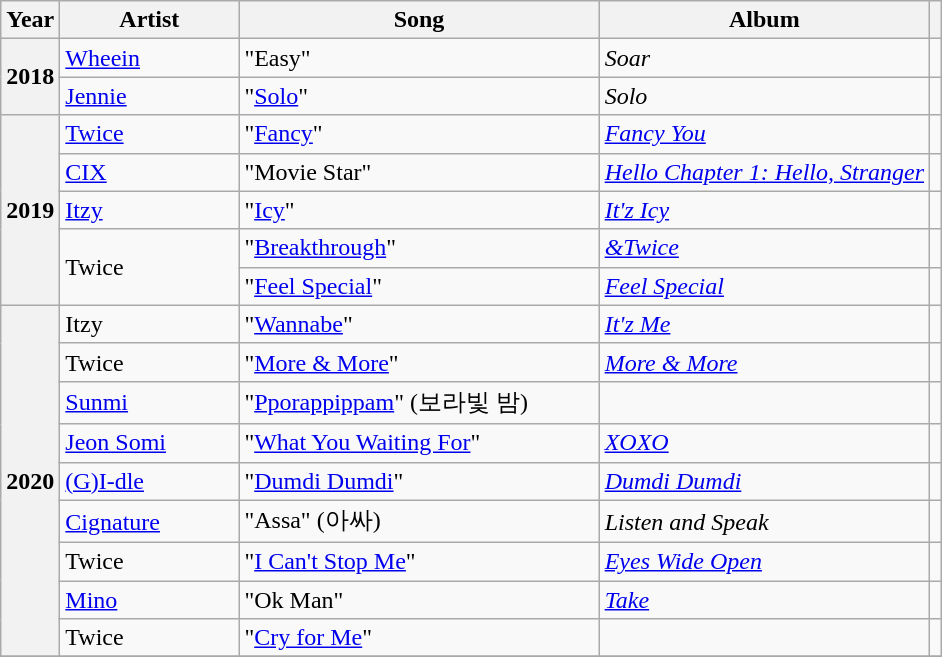<table class="wikitable sortable plainrowheaders">
<tr>
<th>Year</th>
<th style="width:7em;">Artist</th>
<th style="width:14.55em;">Song</th>
<th>Album</th>
<th scope="col" class="unsortable"></th>
</tr>
<tr>
<th scope="row" rowspan="2">2018</th>
<td><a href='#'>Wheein</a></td>
<td>"Easy"</td>
<td><em>Soar</em></td>
<td style="text-align:center"></td>
</tr>
<tr>
<td><a href='#'>Jennie</a></td>
<td>"<a href='#'>Solo</a>"</td>
<td><em>Solo</em></td>
<td style="text-align:center"></td>
</tr>
<tr>
<th scope="row" rowspan="5">2019</th>
<td><a href='#'>Twice</a></td>
<td>"<a href='#'>Fancy</a>"</td>
<td><em><a href='#'>Fancy You</a></em></td>
<td style="text-align:center"></td>
</tr>
<tr>
<td><a href='#'>CIX</a></td>
<td>"Movie Star"</td>
<td><em><a href='#'>Hello Chapter 1: Hello, Stranger</a></em></td>
<td style="text-align:center"></td>
</tr>
<tr>
<td><a href='#'>Itzy</a></td>
<td>"<a href='#'>Icy</a>"</td>
<td><em><a href='#'>It'z Icy</a></em></td>
<td style="text-align:center"></td>
</tr>
<tr>
<td rowspan="2">Twice</td>
<td>"<a href='#'>Breakthrough</a>"</td>
<td><em><a href='#'>&Twice</a></em></td>
<td style="text-align:center"></td>
</tr>
<tr>
<td>"<a href='#'>Feel Special</a>"</td>
<td><em><a href='#'>Feel Special</a></em></td>
<td style="text-align:center"></td>
</tr>
<tr>
<th scope="row" rowspan="9">2020</th>
<td>Itzy</td>
<td>"<a href='#'>Wannabe</a>"</td>
<td><em><a href='#'>It'z Me</a></em></td>
<td style="text-align:center"></td>
</tr>
<tr>
<td>Twice</td>
<td>"<a href='#'>More & More</a>"</td>
<td><em><a href='#'>More & More</a></em></td>
<td style="text-align:center"></td>
</tr>
<tr>
<td><a href='#'>Sunmi</a></td>
<td>"<a href='#'>Pporappippam</a>" (보라빛 밤)</td>
<td></td>
<td style="text-align:center"></td>
</tr>
<tr>
<td><a href='#'>Jeon Somi</a></td>
<td>"<a href='#'>What You Waiting For</a>"</td>
<td><em><a href='#'>XOXO</a></em></td>
<td style="text-align:center"></td>
</tr>
<tr>
<td><a href='#'>(G)I-dle</a></td>
<td>"<a href='#'>Dumdi Dumdi</a>"</td>
<td><em><a href='#'>Dumdi Dumdi</a></em></td>
<td style="text-align:center"></td>
</tr>
<tr>
<td><a href='#'>Cignature</a></td>
<td>"Assa" (아싸)</td>
<td><em>Listen and Speak</em></td>
<td style="text-align:center"></td>
</tr>
<tr>
<td>Twice</td>
<td>"<a href='#'>I Can't Stop Me</a>"</td>
<td><em><a href='#'>Eyes Wide Open</a></em></td>
<td style="text-align:center"></td>
</tr>
<tr>
<td><a href='#'>Mino</a></td>
<td>"Ok Man" </td>
<td><em><a href='#'>Take</a></em></td>
<td style="text-align:center"></td>
</tr>
<tr>
<td>Twice</td>
<td>"<a href='#'>Cry for Me</a>"</td>
<td></td>
<td style="text-align:center"></td>
</tr>
<tr>
</tr>
</table>
